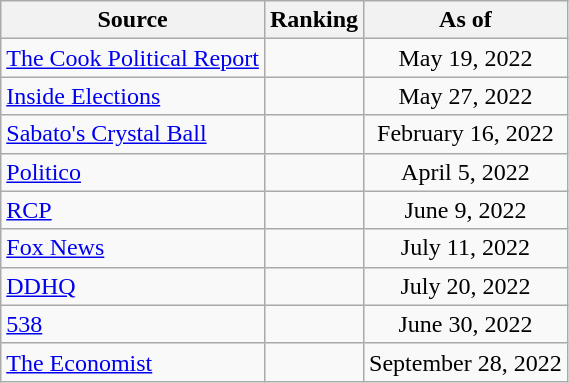<table class="wikitable" style="text-align:center">
<tr>
<th>Source</th>
<th>Ranking</th>
<th>As of</th>
</tr>
<tr>
<td align=left><a href='#'>The Cook Political Report</a></td>
<td></td>
<td>May 19, 2022</td>
</tr>
<tr>
<td align=left><a href='#'>Inside Elections</a></td>
<td></td>
<td>May 27, 2022</td>
</tr>
<tr>
<td align=left><a href='#'>Sabato's Crystal Ball</a></td>
<td></td>
<td>February 16, 2022</td>
</tr>
<tr>
<td align=left><a href='#'>Politico</a></td>
<td></td>
<td>April 5, 2022</td>
</tr>
<tr>
<td align="left"><a href='#'>RCP</a></td>
<td></td>
<td>June 9, 2022</td>
</tr>
<tr>
<td align=left><a href='#'>Fox News</a></td>
<td></td>
<td>July 11, 2022</td>
</tr>
<tr>
<td align="left"><a href='#'>DDHQ</a></td>
<td></td>
<td>July 20, 2022</td>
</tr>
<tr>
<td align="left"><a href='#'>538</a></td>
<td></td>
<td>June 30, 2022</td>
</tr>
<tr>
<td align="left"><a href='#'>The Economist</a></td>
<td></td>
<td>September 28, 2022</td>
</tr>
</table>
